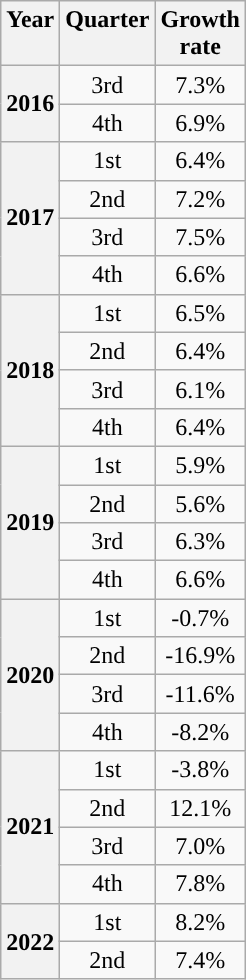<table class="wikitable floatright" style="text-align:center;">
<tr style="vertical-align:top;">
<th scope="col">Year</th>
<th scope="col">Quarter</th>
<th scope="col">Growth<br>rate</th>
</tr>
<tr>
<th scope="row" rowspan="2">2016</th>
<td>3rd</td>
<td>7.3%</td>
</tr>
<tr>
<td>4th</td>
<td>6.9%</td>
</tr>
<tr>
<th scope="row" rowspan="4">2017</th>
<td>1st</td>
<td>6.4%</td>
</tr>
<tr>
<td>2nd</td>
<td>7.2%</td>
</tr>
<tr>
<td>3rd</td>
<td>7.5%</td>
</tr>
<tr>
<td>4th</td>
<td>6.6%</td>
</tr>
<tr>
<th scope="row" rowspan="4">2018</th>
<td>1st</td>
<td>6.5%</td>
</tr>
<tr>
<td>2nd</td>
<td>6.4%</td>
</tr>
<tr>
<td>3rd</td>
<td>6.1%</td>
</tr>
<tr>
<td>4th</td>
<td>6.4%</td>
</tr>
<tr>
<th scope="row" rowspan="4">2019</th>
<td>1st</td>
<td>5.9%</td>
</tr>
<tr>
<td>2nd</td>
<td>5.6%</td>
</tr>
<tr>
<td>3rd</td>
<td>6.3%</td>
</tr>
<tr>
<td>4th</td>
<td>6.6%</td>
</tr>
<tr>
<th scope="row" rowspan="4">2020</th>
<td>1st</td>
<td>-0.7%</td>
</tr>
<tr>
<td>2nd</td>
<td>-16.9%</td>
</tr>
<tr>
<td>3rd</td>
<td>-11.6%</td>
</tr>
<tr>
<td>4th</td>
<td>-8.2%</td>
</tr>
<tr>
<th scope="row" rowspan="4">2021</th>
<td>1st</td>
<td>-3.8%</td>
</tr>
<tr>
<td>2nd</td>
<td>12.1%</td>
</tr>
<tr>
<td>3rd</td>
<td>7.0%</td>
</tr>
<tr>
<td>4th</td>
<td>7.8%</td>
</tr>
<tr>
<th scope="row" rowspan="2">2022</th>
<td>1st</td>
<td>8.2%</td>
</tr>
<tr>
<td>2nd</td>
<td>7.4%</td>
</tr>
</table>
